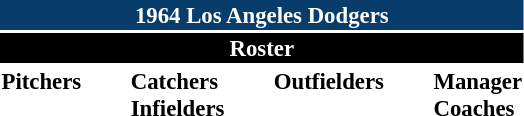<table class="toccolours" style="font-size: 95%;">
<tr>
<th colspan="10" style="background-color: #083c6b; color: white; text-align: center;">1964 Los Angeles Dodgers</th>
</tr>
<tr>
<td colspan="10" style="background-color: black; color: white; text-align: center;"><strong>Roster</strong></td>
</tr>
<tr>
<td valign="top"><strong>Pitchers</strong><br>


 
 
 
 
 
 
 
 
 
 
</td>
<td width="25px"></td>
<td valign="top"><strong>Catchers</strong><br>


<strong>Infielders</strong>








</td>
<td width="25px"></td>
<td valign="top"><strong>Outfielders</strong><br>





</td>
<td width="25px"></td>
<td valign="top"><strong>Manager</strong><br>
<strong>Coaches</strong>



</td>
</tr>
</table>
